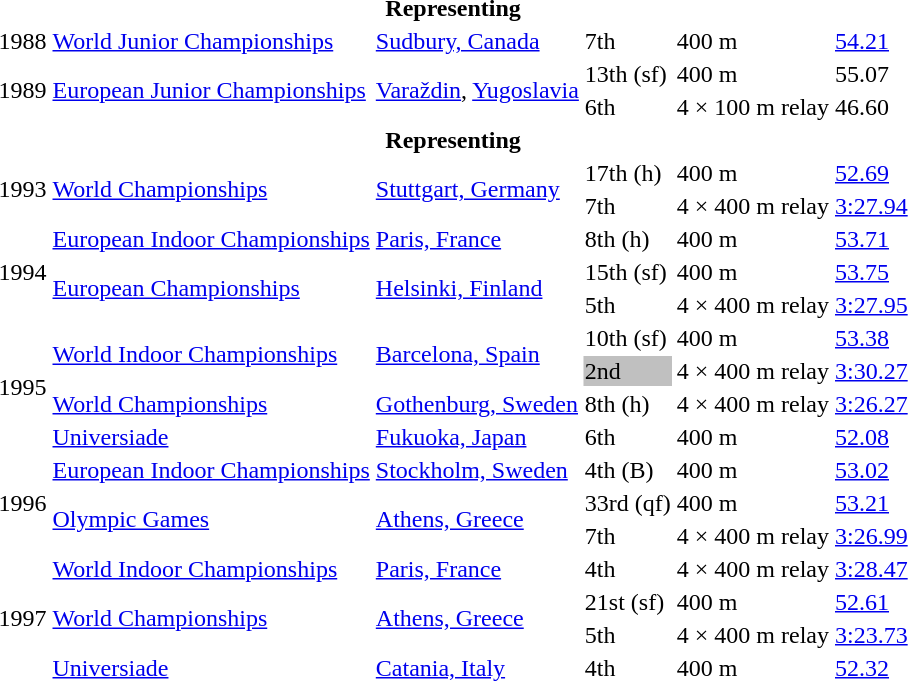<table>
<tr>
<th colspan="6">Representing </th>
</tr>
<tr>
<td>1988</td>
<td><a href='#'>World Junior Championships</a></td>
<td><a href='#'>Sudbury, Canada</a></td>
<td>7th</td>
<td>400 m</td>
<td><a href='#'>54.21</a></td>
</tr>
<tr>
<td rowspan=2>1989</td>
<td rowspan=2><a href='#'>European Junior Championships</a></td>
<td rowspan=2><a href='#'>Varaždin</a>, <a href='#'>Yugoslavia</a></td>
<td>13th (sf)</td>
<td>400 m</td>
<td>55.07</td>
</tr>
<tr>
<td>6th</td>
<td>4 × 100 m relay</td>
<td>46.60</td>
</tr>
<tr>
<th colspan="6">Representing </th>
</tr>
<tr>
<td rowspan=2>1993</td>
<td rowspan=2><a href='#'>World Championships</a></td>
<td rowspan=2><a href='#'>Stuttgart, Germany</a></td>
<td>17th (h)</td>
<td>400 m</td>
<td><a href='#'>52.69</a></td>
</tr>
<tr>
<td>7th</td>
<td>4 × 400 m relay</td>
<td><a href='#'>3:27.94</a></td>
</tr>
<tr>
<td rowspan=3>1994</td>
<td><a href='#'>European Indoor Championships</a></td>
<td><a href='#'>Paris, France</a></td>
<td>8th (h)</td>
<td>400 m</td>
<td><a href='#'>53.71</a></td>
</tr>
<tr>
<td rowspan=2><a href='#'>European Championships</a></td>
<td rowspan=2><a href='#'>Helsinki, Finland</a></td>
<td>15th (sf)</td>
<td>400 m</td>
<td><a href='#'>53.75</a></td>
</tr>
<tr>
<td>5th</td>
<td>4 × 400 m relay</td>
<td><a href='#'>3:27.95</a></td>
</tr>
<tr>
<td rowspan=4>1995</td>
<td rowspan=2><a href='#'>World Indoor Championships</a></td>
<td rowspan=2><a href='#'>Barcelona, Spain</a></td>
<td>10th (sf)</td>
<td>400 m</td>
<td><a href='#'>53.38</a></td>
</tr>
<tr>
<td bgcolor=silver>2nd</td>
<td>4 × 400 m relay</td>
<td><a href='#'>3:30.27</a></td>
</tr>
<tr>
<td><a href='#'>World Championships</a></td>
<td><a href='#'>Gothenburg, Sweden</a></td>
<td>8th (h)</td>
<td>4 × 400 m relay</td>
<td><a href='#'>3:26.27</a></td>
</tr>
<tr>
<td><a href='#'>Universiade</a></td>
<td><a href='#'>Fukuoka, Japan</a></td>
<td>6th</td>
<td>400 m</td>
<td><a href='#'>52.08</a></td>
</tr>
<tr>
<td rowspan=3>1996</td>
<td><a href='#'>European Indoor Championships</a></td>
<td><a href='#'>Stockholm, Sweden</a></td>
<td>4th (B)</td>
<td>400 m</td>
<td><a href='#'>53.02</a></td>
</tr>
<tr>
<td rowspan=2><a href='#'>Olympic Games</a></td>
<td rowspan=2><a href='#'>Athens, Greece</a></td>
<td>33rd (qf)</td>
<td>400 m</td>
<td><a href='#'>53.21</a></td>
</tr>
<tr>
<td>7th</td>
<td>4 × 400 m relay</td>
<td><a href='#'>3:26.99</a></td>
</tr>
<tr>
<td rowspan=4>1997</td>
<td><a href='#'>World Indoor Championships</a></td>
<td><a href='#'>Paris, France</a></td>
<td>4th</td>
<td>4 × 400 m relay</td>
<td><a href='#'>3:28.47</a></td>
</tr>
<tr>
<td rowspan=2><a href='#'>World Championships</a></td>
<td rowspan=2><a href='#'>Athens, Greece</a></td>
<td>21st (sf)</td>
<td>400 m</td>
<td><a href='#'>52.61</a></td>
</tr>
<tr>
<td>5th</td>
<td>4 × 400 m relay</td>
<td><a href='#'>3:23.73</a></td>
</tr>
<tr>
<td><a href='#'>Universiade</a></td>
<td><a href='#'>Catania, Italy</a></td>
<td>4th</td>
<td>400 m</td>
<td><a href='#'>52.32</a></td>
</tr>
</table>
